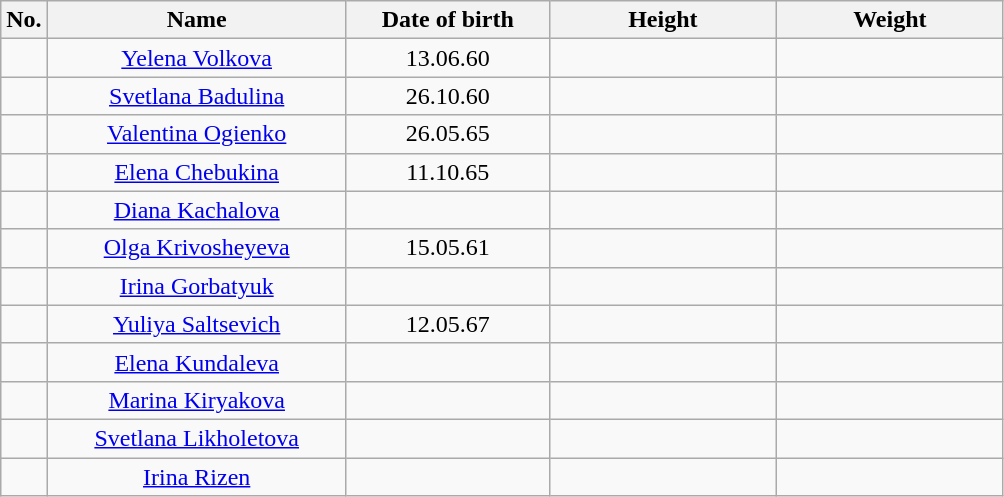<table class=wikitable sortable style=text-align:center;>
<tr>
<th>No.</th>
<th style=width:12em>Name</th>
<th style=width:8em>Date of birth</th>
<th style=width:9em>Height</th>
<th style=width:9em>Weight</th>
</tr>
<tr>
<td></td>
<td><a href='#'>Yelena Volkova</a></td>
<td>13.06.60</td>
<td></td>
<td></td>
</tr>
<tr>
<td></td>
<td><a href='#'>Svetlana Badulina</a></td>
<td>26.10.60</td>
<td></td>
<td></td>
</tr>
<tr>
<td></td>
<td><a href='#'>Valentina Ogienko</a></td>
<td>26.05.65</td>
<td></td>
<td></td>
</tr>
<tr>
<td></td>
<td><a href='#'>Elena Chebukina</a></td>
<td>11.10.65</td>
<td></td>
<td></td>
</tr>
<tr>
<td></td>
<td><a href='#'>Diana Kachalova</a></td>
<td></td>
<td></td>
<td></td>
</tr>
<tr>
<td></td>
<td><a href='#'>Olga Krivosheyeva</a></td>
<td>15.05.61</td>
<td></td>
<td></td>
</tr>
<tr>
<td></td>
<td><a href='#'>Irina Gorbatyuk</a></td>
<td></td>
<td></td>
<td></td>
</tr>
<tr>
<td></td>
<td><a href='#'>Yuliya Saltsevich</a></td>
<td>12.05.67</td>
<td></td>
<td></td>
</tr>
<tr>
<td></td>
<td><a href='#'>Elena Kundaleva</a></td>
<td></td>
<td></td>
<td></td>
</tr>
<tr>
<td></td>
<td><a href='#'>Marina Kiryakova</a></td>
<td></td>
<td></td>
<td></td>
</tr>
<tr>
<td></td>
<td><a href='#'>Svetlana Likholetova</a></td>
<td></td>
<td></td>
<td></td>
</tr>
<tr>
<td></td>
<td><a href='#'>Irina Rizen</a></td>
<td></td>
<td></td>
<td></td>
</tr>
</table>
